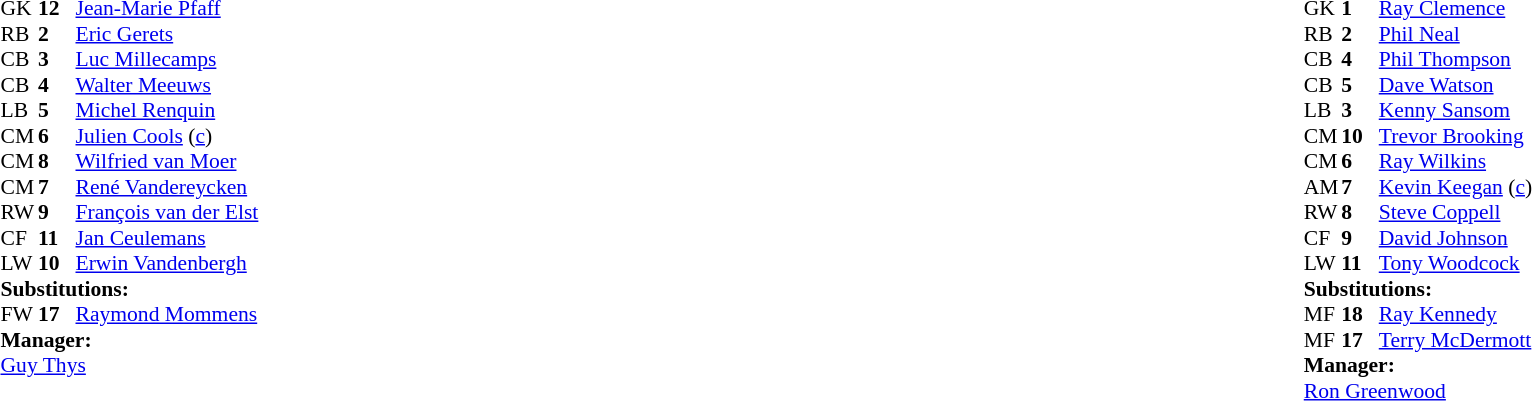<table style="width:100%;">
<tr>
<td style="vertical-align:top; width:40%;"><br><table style="font-size:90%" cellspacing="0" cellpadding="0">
<tr>
<th width="25"></th>
<th width="25"></th>
</tr>
<tr>
<td>GK</td>
<td><strong>12</strong></td>
<td><a href='#'>Jean-Marie Pfaff</a></td>
</tr>
<tr>
<td>RB</td>
<td><strong>2</strong></td>
<td><a href='#'>Eric Gerets</a></td>
</tr>
<tr>
<td>CB</td>
<td><strong>3</strong></td>
<td><a href='#'>Luc Millecamps</a></td>
</tr>
<tr>
<td>CB</td>
<td><strong>4</strong></td>
<td><a href='#'>Walter Meeuws</a></td>
</tr>
<tr>
<td>LB</td>
<td><strong>5</strong></td>
<td><a href='#'>Michel Renquin</a></td>
</tr>
<tr>
<td>CM</td>
<td><strong>6</strong></td>
<td><a href='#'>Julien Cools</a> (<a href='#'>c</a>)</td>
</tr>
<tr>
<td>CM</td>
<td><strong>8</strong></td>
<td><a href='#'>Wilfried van Moer</a></td>
<td></td>
<td></td>
</tr>
<tr>
<td>CM</td>
<td><strong>7</strong></td>
<td><a href='#'>René Vandereycken</a></td>
</tr>
<tr>
<td>RW</td>
<td><strong>9</strong></td>
<td><a href='#'>François van der Elst</a></td>
</tr>
<tr>
<td>CF</td>
<td><strong>11</strong></td>
<td><a href='#'>Jan Ceulemans</a></td>
</tr>
<tr>
<td>LW</td>
<td><strong>10</strong></td>
<td><a href='#'>Erwin Vandenbergh</a></td>
</tr>
<tr>
<td colspan=3><strong>Substitutions:</strong></td>
</tr>
<tr>
<td>FW</td>
<td><strong>17</strong></td>
<td><a href='#'>Raymond Mommens</a></td>
<td></td>
<td></td>
</tr>
<tr>
<td colspan=3><strong>Manager:</strong></td>
</tr>
<tr>
<td colspan=3><a href='#'>Guy Thys</a></td>
</tr>
</table>
</td>
<td valign="top"></td>
<td style="vertical-align:top; width:50%;"><br><table style="font-size:90%; margin:auto;" cellspacing="0" cellpadding="0">
<tr>
<th width=25></th>
<th width=25></th>
</tr>
<tr>
<td>GK</td>
<td><strong>1</strong></td>
<td><a href='#'>Ray Clemence</a></td>
</tr>
<tr>
<td>RB</td>
<td><strong>2</strong></td>
<td><a href='#'>Phil Neal</a></td>
</tr>
<tr>
<td>CB</td>
<td><strong>4</strong></td>
<td><a href='#'>Phil Thompson</a></td>
</tr>
<tr>
<td>CB</td>
<td><strong>5</strong></td>
<td><a href='#'>Dave Watson</a></td>
</tr>
<tr>
<td>LB</td>
<td><strong>3</strong></td>
<td><a href='#'>Kenny Sansom</a></td>
</tr>
<tr>
<td>CM</td>
<td><strong>10</strong></td>
<td><a href='#'>Trevor Brooking</a></td>
</tr>
<tr>
<td>CM</td>
<td><strong>6</strong></td>
<td><a href='#'>Ray Wilkins</a></td>
</tr>
<tr>
<td>AM</td>
<td><strong>7</strong></td>
<td><a href='#'>Kevin Keegan</a> (<a href='#'>c</a>)</td>
</tr>
<tr>
<td>RW</td>
<td><strong>8</strong></td>
<td><a href='#'>Steve Coppell</a></td>
<td></td>
<td></td>
</tr>
<tr>
<td>CF</td>
<td><strong>9</strong></td>
<td><a href='#'>David Johnson</a></td>
<td></td>
<td></td>
</tr>
<tr>
<td>LW</td>
<td><strong>11</strong></td>
<td><a href='#'>Tony Woodcock</a></td>
</tr>
<tr>
<td colspan=3><strong>Substitutions:</strong></td>
</tr>
<tr>
<td>MF</td>
<td><strong>18</strong></td>
<td><a href='#'>Ray Kennedy</a></td>
<td></td>
<td></td>
</tr>
<tr>
<td>MF</td>
<td><strong>17</strong></td>
<td><a href='#'>Terry McDermott</a></td>
<td></td>
<td></td>
</tr>
<tr>
<td colspan=3><strong>Manager:</strong></td>
</tr>
<tr>
<td colspan=3><a href='#'>Ron Greenwood</a></td>
</tr>
</table>
</td>
</tr>
</table>
